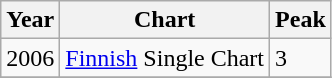<table class="wikitable">
<tr>
<th>Year</th>
<th>Chart</th>
<th>Peak</th>
</tr>
<tr>
<td>2006</td>
<td><a href='#'>Finnish</a> Single Chart</td>
<td>3</td>
</tr>
<tr>
</tr>
</table>
